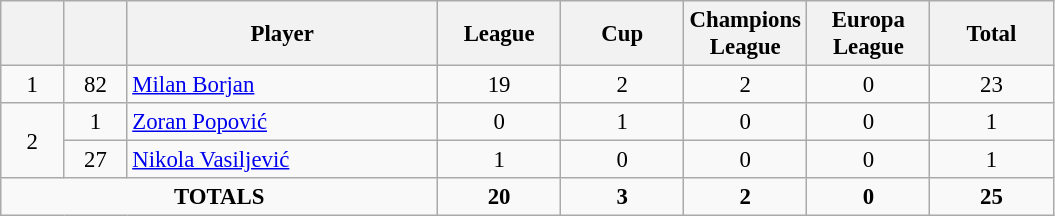<table class="wikitable" style="font-size: 95%; text-align: center;">
<tr>
<th width=35></th>
<th width=35></th>
<th width=200>Player</th>
<th width=75>League</th>
<th width=75>Cup</th>
<th width=75>Champions League</th>
<th width=75>Europa League</th>
<th width=75>Total</th>
</tr>
<tr>
<td>1</td>
<td>82</td>
<td align=left> <a href='#'>Milan Borjan</a></td>
<td>19</td>
<td>2</td>
<td>2</td>
<td>0</td>
<td>23</td>
</tr>
<tr>
<td rowspan=2>2</td>
<td>1</td>
<td align=left> <a href='#'>Zoran Popović</a></td>
<td>0</td>
<td>1</td>
<td>0</td>
<td>0</td>
<td>1</td>
</tr>
<tr>
<td>27</td>
<td align=left> <a href='#'>Nikola Vasiljević</a></td>
<td>1</td>
<td>0</td>
<td>0</td>
<td>0</td>
<td>1</td>
</tr>
<tr>
<td colspan=3><strong>TOTALS</strong></td>
<td><strong>20</strong></td>
<td><strong>3</strong></td>
<td><strong>2</strong></td>
<td><strong>0</strong></td>
<td><strong>25</strong></td>
</tr>
</table>
